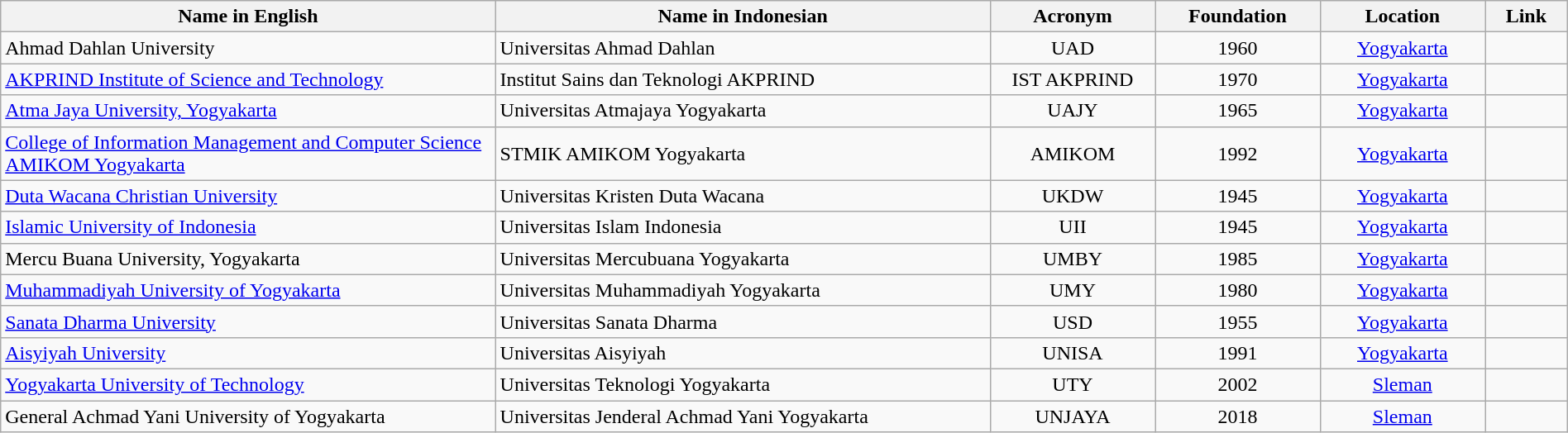<table class="wikitable sortable" style="width:100%;">
<tr>
<th>Name in English</th>
<th>Name in Indonesian</th>
<th>Acronym</th>
<th>Foundation</th>
<th>Location</th>
<th class="unsortable">Link</th>
</tr>
<tr>
<td style="width:30%;">Ahmad Dahlan University</td>
<td style="width:30%;">Universitas Ahmad Dahlan</td>
<td style="width:10%; text-align:center;">UAD</td>
<td style="width:10%; text-align:center;">1960</td>
<td style="width:10%; text-align:center;"><a href='#'>Yogyakarta</a></td>
<td style="width:5%; text-align:center;"></td>
</tr>
<tr>
<td style="width:30%;"><a href='#'>AKPRIND Institute of Science and Technology</a></td>
<td style="width:30%;">Institut Sains dan Teknologi AKPRIND</td>
<td style="width:10%; text-align:center;">IST AKPRIND</td>
<td style="width:10%; text-align:center;">1970</td>
<td style="width:10%; text-align:center;"><a href='#'>Yogyakarta</a></td>
<td style="width:5%; text-align:center;"></td>
</tr>
<tr>
<td style="width:30%;"><a href='#'>Atma Jaya University, Yogyakarta</a></td>
<td style="width:30%;">Universitas Atmajaya Yogyakarta</td>
<td style="width:10%; text-align:center;">UAJY</td>
<td style="width:10%; text-align:center;">1965</td>
<td style="width:10%; text-align:center;"><a href='#'>Yogyakarta</a></td>
<td style="width:5%; text-align:center;"></td>
</tr>
<tr>
<td style="width:30%;"><a href='#'>College of Information Management and Computer Science AMIKOM Yogyakarta</a></td>
<td style="width:30%;">STMIK AMIKOM Yogyakarta</td>
<td style="width:10%; text-align:center;">AMIKOM</td>
<td style="width:10%; text-align:center;">1992</td>
<td style="width:10%; text-align:center;"><a href='#'>Yogyakarta</a></td>
<td style="width:5%; text-align:center;"></td>
</tr>
<tr>
<td style="width:30%;"><a href='#'>Duta Wacana Christian University</a></td>
<td style="width:30%;">Universitas Kristen Duta Wacana</td>
<td style="width:10%; text-align:center;">UKDW</td>
<td style="width:10%; text-align:center;">1945</td>
<td style="width:10%; text-align:center;"><a href='#'>Yogyakarta</a></td>
<td style="width:5%; text-align:center;"></td>
</tr>
<tr>
<td style="width:30%;"><a href='#'>Islamic University of Indonesia</a></td>
<td style="width:30%;">Universitas Islam Indonesia</td>
<td style="width:10%; text-align:center;">UII</td>
<td style="width:10%; text-align:center;">1945</td>
<td style="width:10%; text-align:center;"><a href='#'>Yogyakarta</a></td>
<td style="width:5%; text-align:center;"></td>
</tr>
<tr>
<td style="width:30%;">Mercu Buana University, Yogyakarta</td>
<td style="width:30%;">Universitas Mercubuana Yogyakarta</td>
<td style="width:10%; text-align:center;">UMBY</td>
<td style="width:10%; text-align:center;">1985</td>
<td style="width:10%; text-align:center;"><a href='#'>Yogyakarta</a></td>
<td style="width:5%; text-align:center;"></td>
</tr>
<tr>
<td style="width:30%;"><a href='#'>Muhammadiyah University of Yogyakarta</a></td>
<td style="width:30%;">Universitas Muhammadiyah Yogyakarta</td>
<td style="width:10%; text-align:center;">UMY</td>
<td style="width:10%; text-align:center;">1980</td>
<td style="width:10%; text-align:center;"><a href='#'>Yogyakarta</a></td>
<td style="width:5%; text-align:center;"></td>
</tr>
<tr>
<td style="width:30%;"><a href='#'>Sanata Dharma University</a></td>
<td style="width:30%;">Universitas Sanata Dharma</td>
<td style="width:10%; text-align:center;">USD</td>
<td style="width:10%; text-align:center;">1955</td>
<td style="width:10%; text-align:center;"><a href='#'>Yogyakarta</a></td>
<td style="width:5%; text-align:center;"></td>
</tr>
<tr>
<td style="width:30%;"><a href='#'>Aisyiyah University</a></td>
<td style="width:30%;">Universitas Aisyiyah</td>
<td style="width:10%; text-align:center;">UNISA</td>
<td style="width:10%; text-align:center;">1991</td>
<td style="width:10%; text-align:center;"><a href='#'>Yogyakarta</a></td>
<td style="width:5%; text-align:center;"></td>
</tr>
<tr>
<td style="width:30%;"><a href='#'>Yogyakarta University of Technology</a></td>
<td style="width:30%;">Universitas Teknologi Yogyakarta</td>
<td style="width:10%; text-align:center;">UTY</td>
<td style="width:10%; text-align:center;">2002</td>
<td style="width:10%; text-align:center;"><a href='#'>Sleman</a></td>
<td style="width:5%; text-align:center;"></td>
</tr>
<tr>
<td style="width:30%;">General Achmad Yani University of Yogyakarta</td>
<td style="width:30%;">Universitas Jenderal Achmad Yani Yogyakarta</td>
<td style="width:10%; text-align:center;">UNJAYA</td>
<td style="width:10%; text-align:center;">2018</td>
<td style="width:10%; text-align:center;"><a href='#'>Sleman</a></td>
<td><br></td>
</tr>
</table>
